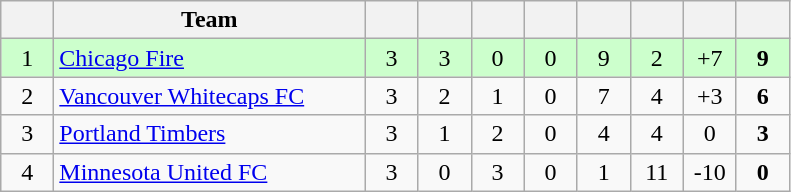<table class="wikitable" style="text-align: center;">
<tr>
<th style="width:28px;"></th>
<th style="width:200px;">Team</th>
<th width="28"></th>
<th width="28"></th>
<th width="28"></th>
<th width="28"></th>
<th width="28"></th>
<th width="28"></th>
<th width="28"></th>
<th width="28"></th>
</tr>
<tr bgcolor="#CCFFCC">
<td>1</td>
<td style="text-align:left;"><a href='#'>Chicago Fire</a></td>
<td>3</td>
<td>3</td>
<td>0</td>
<td>0</td>
<td>9</td>
<td>2</td>
<td>+7</td>
<td><strong>9</strong></td>
</tr>
<tr>
<td>2</td>
<td style="text-align:left;"><a href='#'>Vancouver Whitecaps FC</a></td>
<td>3</td>
<td>2</td>
<td>1</td>
<td>0</td>
<td>7</td>
<td>4</td>
<td>+3</td>
<td><strong>6</strong></td>
</tr>
<tr>
<td>3</td>
<td style="text-align:left;"><a href='#'>Portland Timbers</a></td>
<td>3</td>
<td>1</td>
<td>2</td>
<td>0</td>
<td>4</td>
<td>4</td>
<td>0</td>
<td><strong>3</strong></td>
</tr>
<tr>
<td>4</td>
<td style="text-align:left;"><a href='#'>Minnesota United FC</a></td>
<td>3</td>
<td>0</td>
<td>3</td>
<td>0</td>
<td>1</td>
<td>11</td>
<td>-10</td>
<td><strong>0</strong></td>
</tr>
</table>
